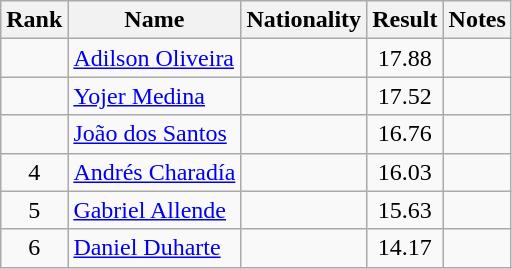<table class="wikitable sortable" style="text-align:center">
<tr>
<th>Rank</th>
<th>Name</th>
<th>Nationality</th>
<th>Result</th>
<th>Notes</th>
</tr>
<tr>
<td></td>
<td align=left><a href='#'>Adilson Oliveira</a></td>
<td align=left></td>
<td>17.88</td>
<td></td>
</tr>
<tr>
<td></td>
<td align=left><a href='#'>Yojer Medina</a></td>
<td align=left></td>
<td>17.52</td>
<td></td>
</tr>
<tr>
<td></td>
<td align=left><a href='#'>João dos Santos</a></td>
<td align=left></td>
<td>16.76</td>
<td></td>
</tr>
<tr>
<td>4</td>
<td align=left><a href='#'>Andrés Charadía</a></td>
<td align=left></td>
<td>16.03</td>
<td></td>
</tr>
<tr>
<td>5</td>
<td align=left><a href='#'>Gabriel Allende</a></td>
<td align=left></td>
<td>15.63</td>
<td></td>
</tr>
<tr>
<td>6</td>
<td align=left><a href='#'>Daniel Duharte</a></td>
<td align=left></td>
<td>14.17</td>
<td></td>
</tr>
</table>
